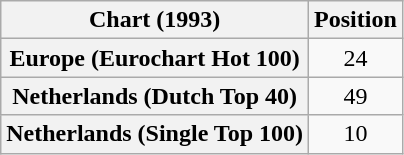<table class="wikitable sortable plainrowheaders" style="text-align:center">
<tr>
<th>Chart (1993)</th>
<th>Position</th>
</tr>
<tr>
<th scope="row">Europe (Eurochart Hot 100)</th>
<td>24</td>
</tr>
<tr>
<th scope="row">Netherlands (Dutch Top 40)</th>
<td>49</td>
</tr>
<tr>
<th scope="row">Netherlands (Single Top 100)</th>
<td>10</td>
</tr>
</table>
